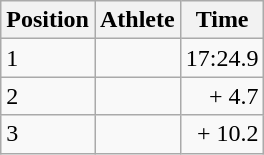<table class="wikitable">
<tr>
<th>Position</th>
<th>Athlete</th>
<th>Time</th>
</tr>
<tr>
<td>1</td>
<td></td>
<td align=right>17:24.9</td>
</tr>
<tr>
<td>2</td>
<td></td>
<td align=right>+ 4.7</td>
</tr>
<tr>
<td>3</td>
<td></td>
<td align=right>+ 10.2</td>
</tr>
</table>
